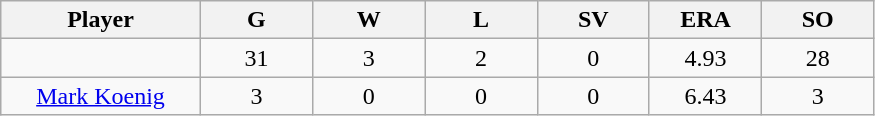<table class="wikitable sortable">
<tr>
<th bgcolor="#DDDDFF" width="16%">Player</th>
<th bgcolor="#DDDDFF" width="9%">G</th>
<th bgcolor="#DDDDFF" width="9%">W</th>
<th bgcolor="#DDDDFF" width="9%">L</th>
<th bgcolor="#DDDDFF" width="9%">SV</th>
<th bgcolor="#DDDDFF" width="9%">ERA</th>
<th bgcolor="#DDDDFF" width="9%">SO</th>
</tr>
<tr align="center">
<td></td>
<td>31</td>
<td>3</td>
<td>2</td>
<td>0</td>
<td>4.93</td>
<td>28</td>
</tr>
<tr align="center">
<td><a href='#'>Mark Koenig</a></td>
<td>3</td>
<td>0</td>
<td>0</td>
<td>0</td>
<td>6.43</td>
<td>3</td>
</tr>
</table>
